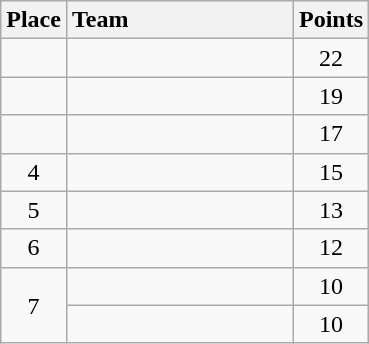<table class="wikitable" style="text-align:center; padding-bottom:0;">
<tr>
<th>Place</th>
<th style="width:9em; text-align:left;">Team</th>
<th>Points</th>
</tr>
<tr>
<td></td>
<td align=left></td>
<td>22</td>
</tr>
<tr>
<td></td>
<td align=left></td>
<td>19</td>
</tr>
<tr>
<td></td>
<td align=left></td>
<td>17</td>
</tr>
<tr>
<td>4</td>
<td align=left></td>
<td>15</td>
</tr>
<tr>
<td>5</td>
<td align=left></td>
<td>13</td>
</tr>
<tr>
<td>6</td>
<td align=left></td>
<td>12</td>
</tr>
<tr>
<td rowspan=2>7</td>
<td align=left></td>
<td>10</td>
</tr>
<tr>
<td align=left></td>
<td>10</td>
</tr>
</table>
